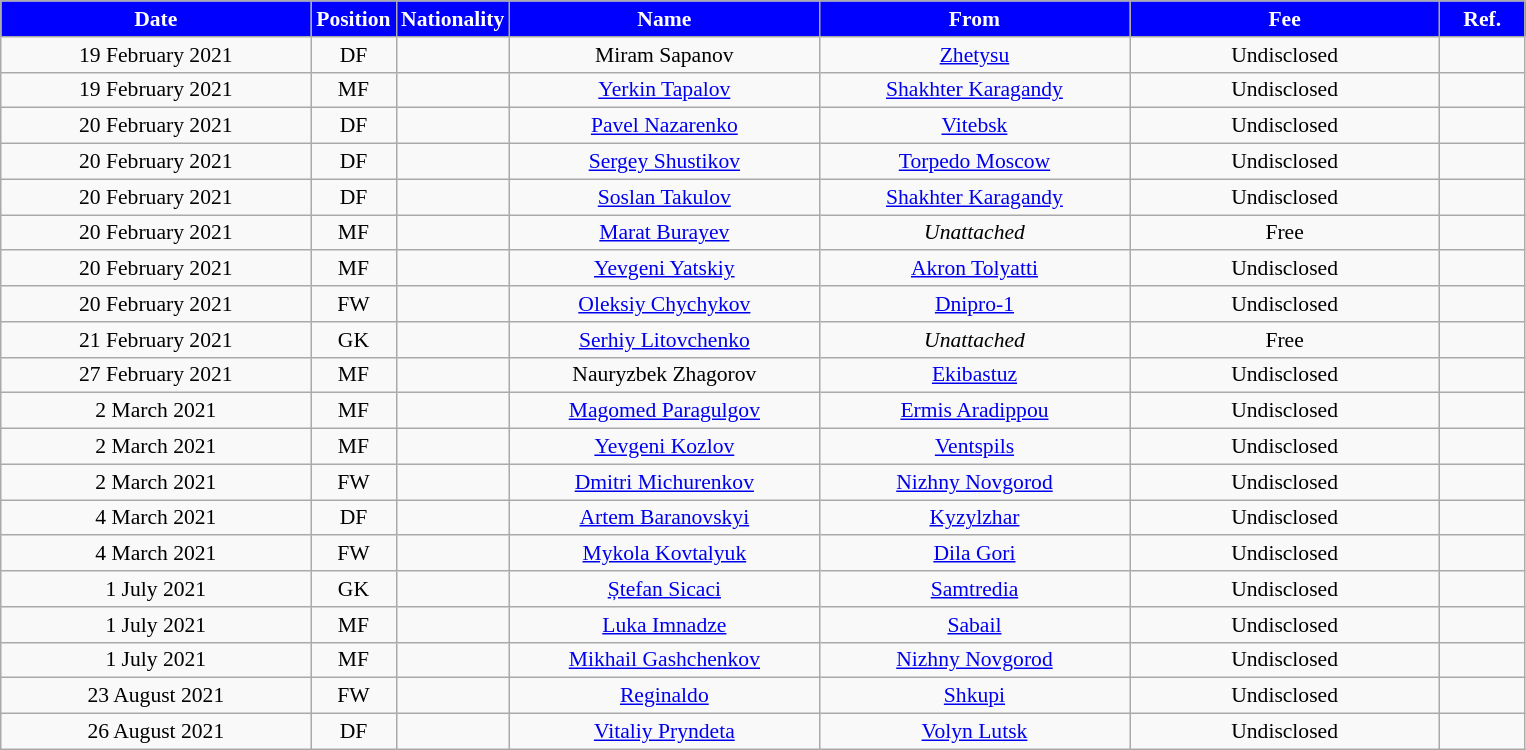<table class="wikitable"  style="text-align:center; font-size:90%; ">
<tr>
<th style="background:#0000FF; color:#FFFFFF; width:200px;">Date</th>
<th style="background:#0000FF; color:#FFFFFF; width:50px;">Position</th>
<th style="background:#0000FF; color:#FFFFFF; width:50px;">Nationality</th>
<th style="background:#0000FF; color:#FFFFFF; width:200px;">Name</th>
<th style="background:#0000FF; color:#FFFFFF; width:200px;">From</th>
<th style="background:#0000FF; color:#FFFFFF; width:200px;">Fee</th>
<th style="background:#0000FF; color:#FFFFFF; width:50px;">Ref.</th>
</tr>
<tr>
<td>19 February 2021</td>
<td>DF</td>
<td></td>
<td>Miram Sapanov</td>
<td><a href='#'>Zhetysu</a></td>
<td>Undisclosed</td>
<td></td>
</tr>
<tr>
<td>19 February 2021</td>
<td>MF</td>
<td></td>
<td><a href='#'>Yerkin Tapalov</a></td>
<td><a href='#'>Shakhter Karagandy</a></td>
<td>Undisclosed</td>
<td></td>
</tr>
<tr>
<td>20 February 2021</td>
<td>DF</td>
<td></td>
<td><a href='#'>Pavel Nazarenko</a></td>
<td><a href='#'>Vitebsk</a></td>
<td>Undisclosed</td>
<td></td>
</tr>
<tr>
<td>20 February 2021</td>
<td>DF</td>
<td></td>
<td><a href='#'>Sergey Shustikov</a></td>
<td><a href='#'>Torpedo Moscow</a></td>
<td>Undisclosed</td>
<td></td>
</tr>
<tr>
<td>20 February 2021</td>
<td>DF</td>
<td></td>
<td><a href='#'>Soslan Takulov</a></td>
<td><a href='#'>Shakhter Karagandy</a></td>
<td>Undisclosed</td>
<td></td>
</tr>
<tr>
<td>20 February 2021</td>
<td>MF</td>
<td></td>
<td><a href='#'>Marat Burayev</a></td>
<td><em>Unattached</em></td>
<td>Free</td>
<td></td>
</tr>
<tr>
<td>20 February 2021</td>
<td>MF</td>
<td></td>
<td><a href='#'>Yevgeni Yatskiy</a></td>
<td><a href='#'>Akron Tolyatti</a></td>
<td>Undisclosed</td>
<td></td>
</tr>
<tr>
<td>20 February 2021</td>
<td>FW</td>
<td></td>
<td><a href='#'>Oleksiy Chychykov</a></td>
<td><a href='#'>Dnipro-1</a></td>
<td>Undisclosed</td>
<td></td>
</tr>
<tr>
<td>21 February 2021</td>
<td>GK</td>
<td></td>
<td><a href='#'>Serhiy Litovchenko</a></td>
<td><em>Unattached</em></td>
<td>Free</td>
<td></td>
</tr>
<tr>
<td>27 February 2021</td>
<td>MF</td>
<td></td>
<td>Nauryzbek Zhagorov</td>
<td><a href='#'>Ekibastuz</a></td>
<td>Undisclosed</td>
<td></td>
</tr>
<tr>
<td>2 March 2021</td>
<td>MF</td>
<td></td>
<td><a href='#'>Magomed Paragulgov</a></td>
<td><a href='#'>Ermis Aradippou</a></td>
<td>Undisclosed</td>
<td></td>
</tr>
<tr>
<td>2 March 2021</td>
<td>MF</td>
<td></td>
<td><a href='#'>Yevgeni Kozlov</a></td>
<td><a href='#'>Ventspils</a></td>
<td>Undisclosed</td>
<td></td>
</tr>
<tr>
<td>2 March 2021</td>
<td>FW</td>
<td></td>
<td><a href='#'>Dmitri Michurenkov</a></td>
<td><a href='#'>Nizhny Novgorod</a></td>
<td>Undisclosed</td>
<td></td>
</tr>
<tr>
<td>4 March 2021</td>
<td>DF</td>
<td></td>
<td><a href='#'>Artem Baranovskyi</a></td>
<td><a href='#'>Kyzylzhar</a></td>
<td>Undisclosed</td>
<td></td>
</tr>
<tr>
<td>4 March 2021</td>
<td>FW</td>
<td></td>
<td><a href='#'>Mykola Kovtalyuk</a></td>
<td><a href='#'>Dila Gori</a></td>
<td>Undisclosed</td>
<td></td>
</tr>
<tr>
<td>1 July 2021</td>
<td>GK</td>
<td></td>
<td><a href='#'>Ștefan Sicaci</a></td>
<td><a href='#'>Samtredia</a></td>
<td>Undisclosed</td>
<td></td>
</tr>
<tr>
<td>1 July 2021</td>
<td>MF</td>
<td></td>
<td><a href='#'>Luka Imnadze</a></td>
<td><a href='#'>Sabail</a></td>
<td>Undisclosed</td>
<td></td>
</tr>
<tr>
<td>1 July 2021</td>
<td>MF</td>
<td></td>
<td><a href='#'>Mikhail Gashchenkov</a></td>
<td><a href='#'>Nizhny Novgorod</a></td>
<td>Undisclosed</td>
<td></td>
</tr>
<tr>
<td>23 August 2021</td>
<td>FW</td>
<td></td>
<td><a href='#'>Reginaldo</a></td>
<td><a href='#'>Shkupi</a></td>
<td>Undisclosed</td>
<td></td>
</tr>
<tr>
<td>26 August 2021</td>
<td>DF</td>
<td></td>
<td><a href='#'>Vitaliy Pryndeta</a></td>
<td><a href='#'>Volyn Lutsk</a></td>
<td>Undisclosed</td>
<td></td>
</tr>
</table>
